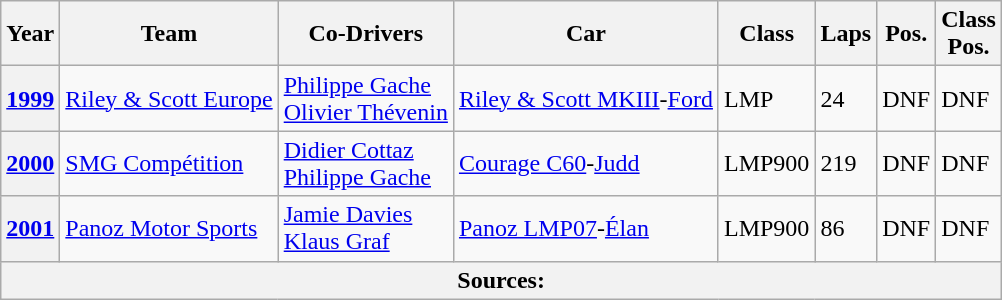<table class="wikitable">
<tr>
<th><strong>Year</strong></th>
<th>Team</th>
<th>Co-Drivers</th>
<th>Car</th>
<th>Class</th>
<th>Laps</th>
<th>Pos.</th>
<th>Class<br>Pos.</th>
</tr>
<tr>
<th><a href='#'><strong>1999</strong></a></th>
<td align="left"> <a href='#'>Riley & Scott Europe</a></td>
<td align="left"> <a href='#'>Philippe Gache</a><br> <a href='#'>Olivier Thévenin</a></td>
<td align="left"><a href='#'>Riley & Scott MKIII</a>-<a href='#'>Ford</a></td>
<td>LMP</td>
<td>24</td>
<td>DNF</td>
<td>DNF</td>
</tr>
<tr>
<th><a href='#'>2000</a></th>
<td align="left"> <a href='#'>SMG Compétition</a></td>
<td align="left"> <a href='#'>Didier Cottaz</a><br> <a href='#'>Philippe Gache</a></td>
<td align="left"><a href='#'>Courage C60</a>-<a href='#'>Judd</a></td>
<td>LMP900</td>
<td>219</td>
<td>DNF</td>
<td>DNF</td>
</tr>
<tr>
<th><a href='#'>2001</a></th>
<td align="left"> <a href='#'>Panoz Motor Sports</a></td>
<td align="left"> <a href='#'>Jamie Davies</a><br> <a href='#'>Klaus Graf</a></td>
<td align="left"><a href='#'>Panoz LMP07</a>-<a href='#'>Élan</a></td>
<td>LMP900</td>
<td>86</td>
<td>DNF</td>
<td>DNF</td>
</tr>
<tr>
<th colspan="8">Sources:</th>
</tr>
</table>
